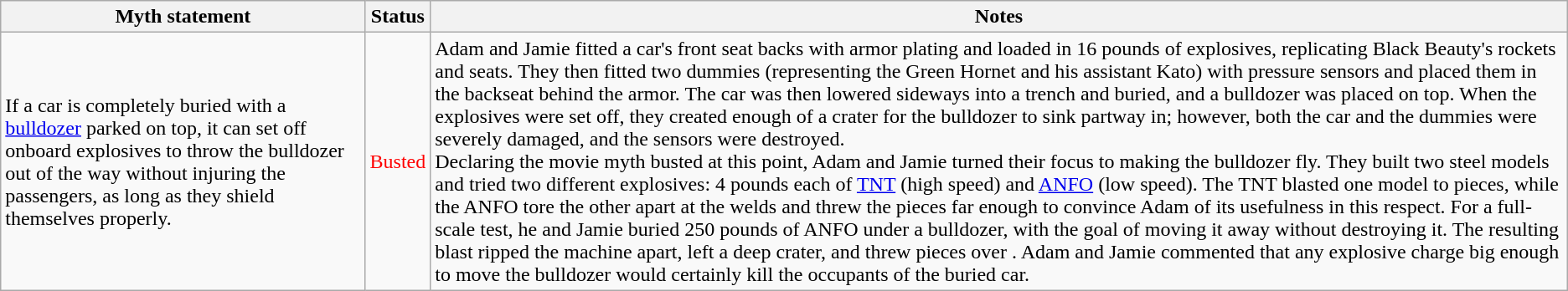<table class="wikitable plainrowheaders">
<tr>
<th>Myth statement</th>
<th>Status</th>
<th>Notes</th>
</tr>
<tr>
<td>If a car is completely buried with a <a href='#'>bulldozer</a> parked on top, it can set off onboard explosives to throw the bulldozer out of the way without injuring the passengers, as long as they shield themselves properly.</td>
<td style="color:red">Busted</td>
<td>Adam and Jamie fitted a car's front seat backs with armor plating and loaded in 16 pounds of explosives, replicating Black Beauty's rockets and seats. They then fitted two dummies (representing the Green Hornet and his assistant Kato) with pressure sensors and placed them in the backseat behind the armor. The car was then lowered sideways into a trench and buried, and a bulldozer was placed on top. When the explosives were set off, they created enough of a crater for the bulldozer to sink partway in; however, both the car and the dummies were severely damaged, and the sensors were destroyed.<br>Declaring the movie myth busted at this point, Adam and Jamie turned their focus to making the bulldozer fly. They built two steel models and tried two different explosives: 4 pounds each of <a href='#'>TNT</a> (high speed) and <a href='#'>ANFO</a> (low speed). The TNT blasted one model to pieces, while the ANFO tore the other apart at the welds and threw the pieces far enough to convince Adam of its usefulness in this respect. For a full-scale test, he and Jamie buried 250 pounds of ANFO under a bulldozer, with the goal of moving it away without destroying it. The resulting blast ripped the machine apart, left a deep crater, and threw pieces over . Adam and Jamie commented that any explosive charge big enough to move the bulldozer would certainly kill the occupants of the buried car.</td>
</tr>
</table>
